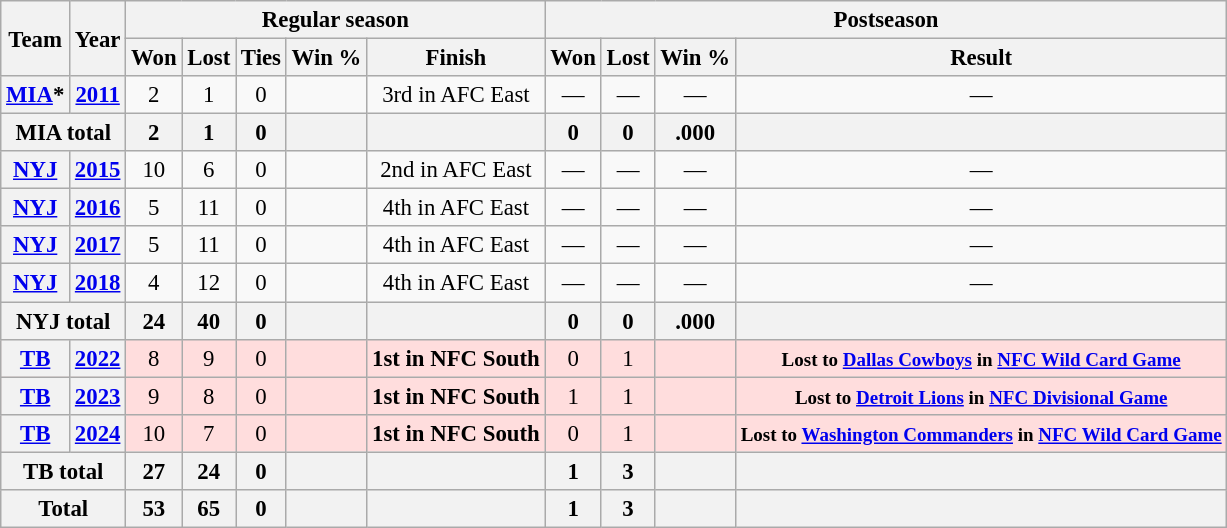<table class="wikitable" style="font-size: 95%; text-align:center">
<tr>
<th rowspan="2">Team</th>
<th rowspan="2">Year</th>
<th colspan="5">Regular season</th>
<th colspan="4">Postseason</th>
</tr>
<tr>
<th>Won</th>
<th>Lost</th>
<th>Ties</th>
<th>Win %</th>
<th>Finish</th>
<th>Won</th>
<th>Lost</th>
<th>Win %</th>
<th>Result</th>
</tr>
<tr>
<th><a href='#'>MIA</a>*</th>
<th><a href='#'>2011</a></th>
<td>2</td>
<td>1</td>
<td>0</td>
<td></td>
<td>3rd in AFC East</td>
<td>—</td>
<td>—</td>
<td>—</td>
<td>—</td>
</tr>
<tr>
<th colspan="2">MIA total</th>
<th>2</th>
<th>1</th>
<th>0</th>
<th></th>
<th></th>
<th>0</th>
<th>0</th>
<th>.000</th>
<th></th>
</tr>
<tr>
<th><a href='#'>NYJ</a></th>
<th><a href='#'>2015</a></th>
<td>10</td>
<td>6</td>
<td>0</td>
<td></td>
<td>2nd in AFC East</td>
<td>—</td>
<td>—</td>
<td>—</td>
<td>—</td>
</tr>
<tr>
<th><a href='#'>NYJ</a></th>
<th><a href='#'>2016</a></th>
<td>5</td>
<td>11</td>
<td>0</td>
<td></td>
<td>4th in AFC East</td>
<td>—</td>
<td>—</td>
<td>—</td>
<td>—</td>
</tr>
<tr>
<th><a href='#'>NYJ</a></th>
<th><a href='#'>2017</a></th>
<td>5</td>
<td>11</td>
<td>0</td>
<td></td>
<td>4th in AFC East</td>
<td>—</td>
<td>—</td>
<td>—</td>
<td>—</td>
</tr>
<tr>
<th><a href='#'>NYJ</a></th>
<th><a href='#'>2018</a></th>
<td>4</td>
<td>12</td>
<td>0</td>
<td></td>
<td>4th in AFC East</td>
<td>—</td>
<td>—</td>
<td>—</td>
<td>—</td>
</tr>
<tr>
<th colspan="2">NYJ total</th>
<th>24</th>
<th>40</th>
<th>0</th>
<th></th>
<th></th>
<th>0</th>
<th>0</th>
<th>.000</th>
<th></th>
</tr>
<tr style="background:#fdd">
<th><a href='#'>TB</a></th>
<th><a href='#'>2022</a></th>
<td>8</td>
<td>9</td>
<td>0</td>
<td></td>
<td><strong>1st in NFC South</strong></td>
<td>0</td>
<td>1</td>
<td></td>
<td><small><strong>Lost to <a href='#'>Dallas Cowboys</a> in <a href='#'>NFC Wild Card Game</a></strong></small></td>
</tr>
<tr style="background:#fdd">
<th><a href='#'>TB</a></th>
<th><a href='#'>2023</a></th>
<td>9</td>
<td>8</td>
<td>0</td>
<td></td>
<td><strong>1st in NFC South</strong></td>
<td>1</td>
<td>1</td>
<td></td>
<td><small><strong>Lost to <a href='#'>Detroit Lions</a> in <a href='#'>NFC Divisional Game</a></strong></small></td>
</tr>
<tr style="background:#fdd">
<th><a href='#'>TB</a></th>
<th><a href='#'>2024</a></th>
<td>10</td>
<td>7</td>
<td>0</td>
<td></td>
<td><strong>1st in NFC South</strong></td>
<td>0</td>
<td>1</td>
<td></td>
<td><small><strong>Lost to <a href='#'>Washington Commanders</a> in <a href='#'>NFC Wild Card Game</a></strong></small></td>
</tr>
<tr>
<th colspan="2">TB total</th>
<th>27</th>
<th>24</th>
<th>0</th>
<th></th>
<th></th>
<th>1</th>
<th>3</th>
<th></th>
<th></th>
</tr>
<tr>
<th colspan="2">Total</th>
<th>53</th>
<th>65</th>
<th>0</th>
<th></th>
<th></th>
<th>1</th>
<th>3</th>
<th></th>
<th></th>
</tr>
</table>
